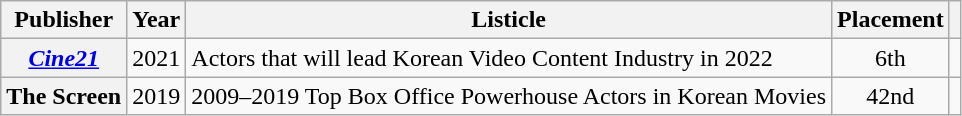<table class="wikitable plainrowheaders sortable">
<tr>
<th scope="col">Publisher</th>
<th scope="col">Year</th>
<th scope="col">Listicle</th>
<th scope="col">Placement</th>
<th scope="col" class="unsortable"></th>
</tr>
<tr>
<th scope="row"><em><a href='#'>Cine21</a></em></th>
<td>2021</td>
<td style="text-align:left">Actors that will lead Korean Video Content Industry in 2022</td>
<td style="text-align:center">6th</td>
<td style="text-align:center"></td>
</tr>
<tr>
<th scope="row">The Screen</th>
<td>2019</td>
<td>2009–2019 Top Box Office Powerhouse Actors in Korean Movies</td>
<td style="text-align:center">42nd</td>
<td style="text-align:center"></td>
</tr>
</table>
